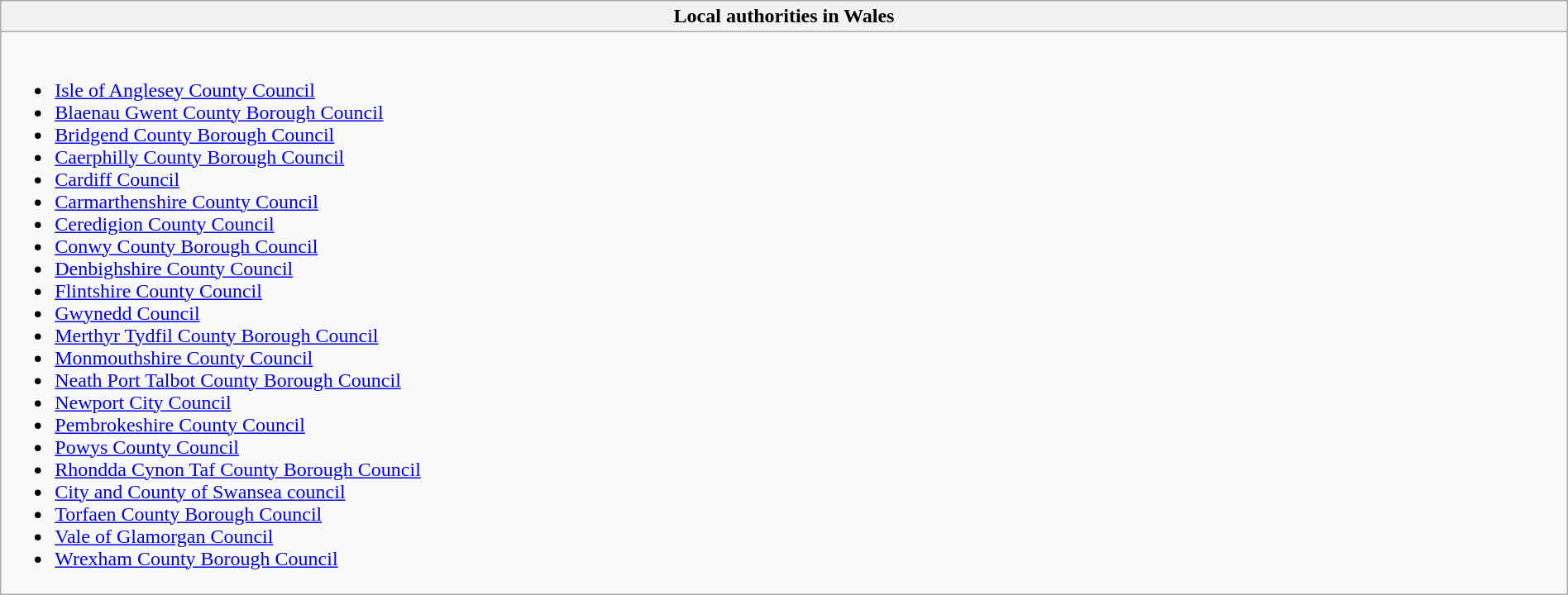<table class="wikitable mw-collapsible mw-collapsed" width="100%">
<tr>
<th>Local authorities in Wales</th>
</tr>
<tr>
<td><br><ul><li><a href='#'>Isle of Anglesey County Council</a></li><li><a href='#'>Blaenau Gwent County Borough Council</a></li><li><a href='#'>Bridgend County Borough Council</a></li><li><a href='#'>Caerphilly County Borough Council</a></li><li><a href='#'>Cardiff Council</a></li><li><a href='#'>Carmarthenshire County Council</a></li><li><a href='#'>Ceredigion County Council</a></li><li><a href='#'>Conwy County Borough Council</a></li><li><a href='#'>Denbighshire County Council</a></li><li><a href='#'>Flintshire County Council</a></li><li><a href='#'>Gwynedd Council</a></li><li><a href='#'>Merthyr Tydfil County Borough Council</a></li><li><a href='#'>Monmouthshire County Council</a></li><li><a href='#'>Neath Port Talbot County Borough Council</a></li><li><a href='#'>Newport City Council</a></li><li><a href='#'>Pembrokeshire County Council</a></li><li><a href='#'>Powys County Council</a></li><li><a href='#'>Rhondda Cynon Taf County Borough Council</a></li><li><a href='#'>City and County of Swansea council</a></li><li><a href='#'>Torfaen County Borough Council</a></li><li><a href='#'>Vale of Glamorgan Council</a></li><li><a href='#'>Wrexham County Borough Council</a></li></ul></td>
</tr>
</table>
